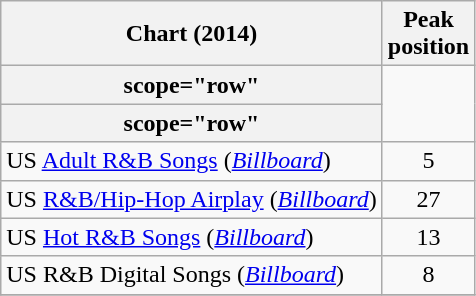<table class="wikitable sortable plainrowheaders" style="text-align:left;">
<tr>
<th scope="col">Chart (2014)</th>
<th scope="col">Peak<br>position</th>
</tr>
<tr>
<th>scope="row"</th>
</tr>
<tr>
<th>scope="row"</th>
</tr>
<tr>
<td>US <a href='#'>Adult R&B Songs</a> (<a href='#'><em>Billboard</em></a>)</td>
<td style="text-align:center;">5</td>
</tr>
<tr>
<td>US <a href='#'>R&B/Hip-Hop Airplay</a> (<a href='#'><em>Billboard</em></a>)</td>
<td style="text-align:center;">27</td>
</tr>
<tr>
<td>US <a href='#'>Hot R&B Songs</a> (<a href='#'><em>Billboard</em></a>)</td>
<td style="text-align:center;">13</td>
</tr>
<tr>
<td>US R&B Digital Songs (<a href='#'><em>Billboard</em></a>)</td>
<td style="text-align:center;">8</td>
</tr>
<tr>
</tr>
</table>
